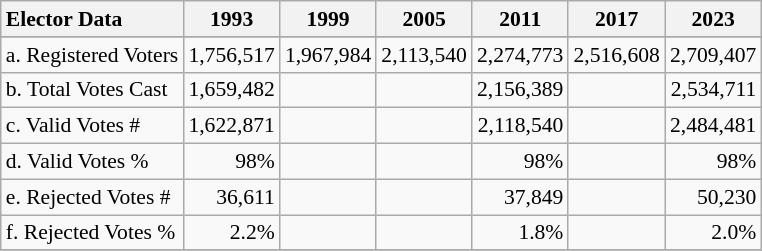<table class=wikitable style="font-size:90%">
<tr>
<th style="text-align:left">Elector Data</th>
<th><strong>1993</strong></th>
<th><strong>1999</strong></th>
<th><strong>2005</strong></th>
<th><strong>2011</strong></th>
<th><strong>2017</strong></th>
<th><strong>2023</strong></th>
</tr>
<tr>
</tr>
<tr style="vertical-align: top;">
</tr>
<tr>
</tr>
<tr style="background-color:#CEE0F2">
</tr>
<tr>
<td>a. Registered Voters</td>
<td style="text-align:right">1,756,517</td>
<td style="text-align:right">1,967,984</td>
<td style="text-align:right">2,113,540</td>
<td style="text-align:right">2,274,773</td>
<td style="text-align:right">2,516,608</td>
<td style="text-align:right">2,709,407</td>
</tr>
<tr>
<td>b. Total Votes Cast</td>
<td style="text-align:right">1,659,482</td>
<td style="text-align:right"></td>
<td style="text-align:right"></td>
<td style="text-align:right">2,156,389</td>
<td style="text-align:right"></td>
<td style="text-align:right">2,534,711</td>
</tr>
<tr>
<td>c. Valid Votes #</td>
<td style="text-align:right">1,622,871</td>
<td style="text-align:right"></td>
<td style="text-align:right"></td>
<td style="text-align:right">2,118,540</td>
<td style="text-align:right"></td>
<td style="text-align:right">2,484,481</td>
</tr>
<tr>
<td>d. Valid Votes %</td>
<td style="text-align:right">98%</td>
<td style="text-align:right"></td>
<td style="text-align:right"></td>
<td style="text-align:right">98%</td>
<td style="text-align:right"></td>
<td style="text-align:right">98%</td>
</tr>
<tr>
<td>e. Rejected Votes #</td>
<td style="text-align:right">36,611</td>
<td style="text-align:right"></td>
<td style="text-align:right"></td>
<td style="text-align:right">37,849</td>
<td style="text-align:right"></td>
<td style="text-align:right">50,230</td>
</tr>
<tr>
<td>f. Rejected Votes %</td>
<td style="text-align:right">2.2%</td>
<td style="text-align:right"></td>
<td style="text-align:right"></td>
<td style="text-align:right">1.8%</td>
<td style="text-align:right"></td>
<td style="text-align:right">2.0%</td>
</tr>
<tr>
</tr>
</table>
